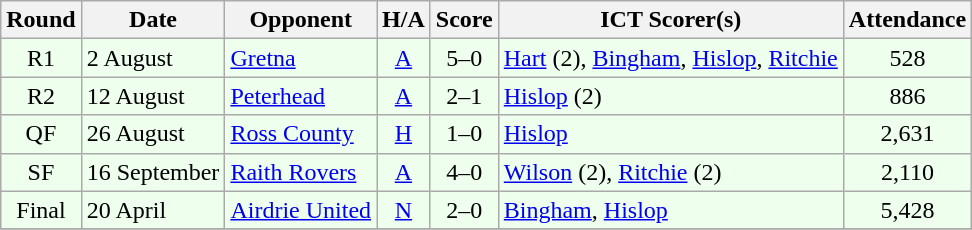<table class="wikitable" style="text-align:center">
<tr>
<th>Round</th>
<th>Date</th>
<th>Opponent</th>
<th>H/A</th>
<th>Score</th>
<th>ICT Scorer(s)</th>
<th>Attendance</th>
</tr>
<tr bgcolor=#EEFFEE>
<td>R1</td>
<td align=left>2 August</td>
<td align=left><a href='#'>Gretna</a></td>
<td><a href='#'>A</a></td>
<td>5–0</td>
<td align=left><a href='#'>Hart</a> (2), <a href='#'>Bingham</a>, <a href='#'>Hislop</a>, <a href='#'>Ritchie</a></td>
<td>528</td>
</tr>
<tr bgcolor=#EEFFEE>
<td>R2</td>
<td align=left>12 August</td>
<td align=left><a href='#'>Peterhead</a></td>
<td><a href='#'>A</a></td>
<td>2–1</td>
<td align=left><a href='#'>Hislop</a> (2)</td>
<td>886</td>
</tr>
<tr bgcolor=#EEFFEE>
<td>QF</td>
<td align=left>26 August</td>
<td align=left><a href='#'>Ross County</a></td>
<td><a href='#'>H</a></td>
<td>1–0</td>
<td align=left><a href='#'>Hislop</a></td>
<td>2,631</td>
</tr>
<tr bgcolor=#EEFFEE>
<td>SF</td>
<td align=left>16 September</td>
<td align=left><a href='#'>Raith Rovers</a></td>
<td><a href='#'>A</a></td>
<td>4–0</td>
<td align=left><a href='#'>Wilson</a> (2), <a href='#'>Ritchie</a> (2)</td>
<td>2,110</td>
</tr>
<tr bgcolor=#EEFFEE>
<td>Final</td>
<td align=left>20 April</td>
<td align=left><a href='#'>Airdrie United</a></td>
<td><a href='#'>N</a></td>
<td>2–0</td>
<td align=left><a href='#'>Bingham</a>, <a href='#'>Hislop</a></td>
<td>5,428</td>
</tr>
<tr>
</tr>
</table>
